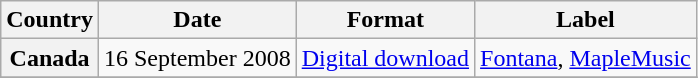<table class="wikitable plainrowheaders">
<tr>
<th scope="col">Country</th>
<th scope="col">Date</th>
<th scope="col">Format</th>
<th scope="col">Label</th>
</tr>
<tr>
<th scope="row">Canada</th>
<td>16 September 2008</td>
<td><a href='#'>Digital download</a></td>
<td><a href='#'>Fontana</a>, <a href='#'>MapleMusic</a></td>
</tr>
<tr>
</tr>
</table>
